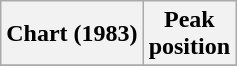<table class="wikitable sortable plainrowheaders" style="text-align:center">
<tr>
<th scope="col">Chart (1983)</th>
<th scope="col">Peak<br>position</th>
</tr>
<tr>
</tr>
</table>
